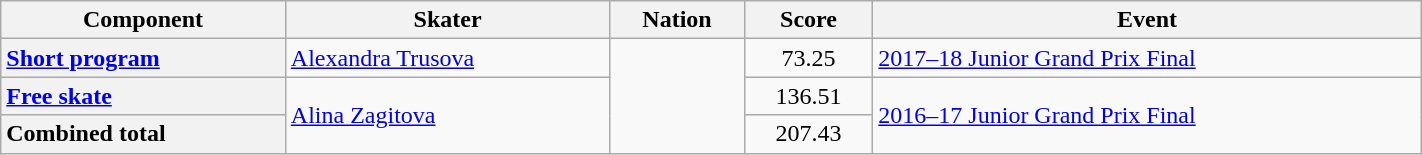<table class="wikitable unsortable" style="text-align:left; width:75%">
<tr>
<th scope="col">Component</th>
<th scope="col">Skater</th>
<th scope="col">Nation</th>
<th scope="col">Score</th>
<th scope="col">Event</th>
</tr>
<tr>
<th scope="row" style="text-align:left"><a href='#'>Short program</a></th>
<td><a href='#'>Alexandra Trusova</a></td>
<td rowspan="3"></td>
<td style="text-align:center">73.25</td>
<td><a href='#'>2017–18 Junior Grand Prix Final</a></td>
</tr>
<tr>
<th scope="row" style="text-align:left"><a href='#'>Free skate</a></th>
<td rowspan="2"><a href='#'>Alina Zagitova</a></td>
<td style="text-align:center">136.51</td>
<td rowspan="2"><a href='#'>2016–17 Junior Grand Prix Final</a></td>
</tr>
<tr>
<th scope="row" style="text-align:left">Combined total</th>
<td style="text-align:center">207.43</td>
</tr>
</table>
